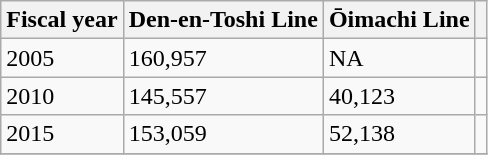<table class="wikitable">
<tr>
<th>Fiscal year</th>
<th>Den-en-Toshi Line</th>
<th>Ōimachi Line</th>
<th></th>
</tr>
<tr>
<td>2005</td>
<td>160,957</td>
<td>NA</td>
<td></td>
</tr>
<tr>
<td>2010</td>
<td>145,557</td>
<td>40,123</td>
<td></td>
</tr>
<tr>
<td>2015</td>
<td>153,059</td>
<td>52,138</td>
<td></td>
</tr>
<tr>
</tr>
</table>
